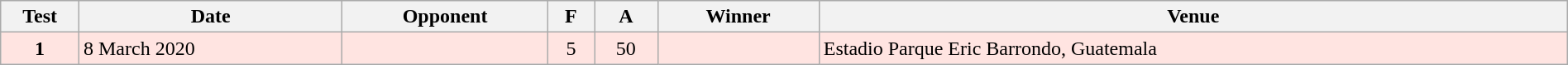<table class="wikitable sortable" style="width:100%">
<tr>
<th style="width:5%">Test</th>
<th>Date</th>
<th>Opponent</th>
<th>F</th>
<th>A</th>
<th>Winner</th>
<th>Venue</th>
</tr>
<tr bgcolor="FFE4E1">
<td align="center"><strong>1</strong></td>
<td>8 March 2020</td>
<td></td>
<td align="center">5</td>
<td align="center">50</td>
<td></td>
<td>Estadio Parque Eric Barrondo, Guatemala</td>
</tr>
</table>
